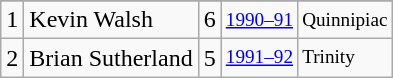<table class="wikitable">
<tr>
</tr>
<tr>
<td>1</td>
<td>Kevin Walsh</td>
<td>6</td>
<td style="font-size:80%;"><a href='#'>1990–91</a></td>
<td style="font-size:80%;">Quinnipiac</td>
</tr>
<tr>
<td>2</td>
<td>Brian Sutherland</td>
<td>5</td>
<td style="font-size:80%;"><a href='#'>1991–92</a></td>
<td style="font-size:80%;">Trinity</td>
</tr>
</table>
